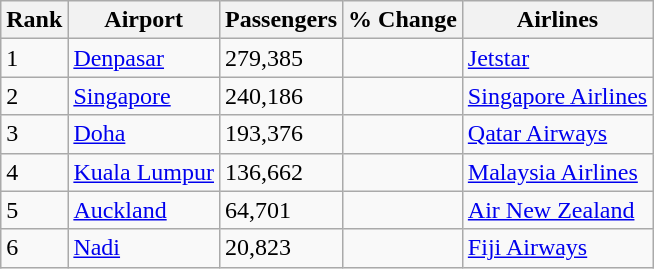<table class="wikitable sortable" width= align=>
<tr>
<th>Rank</th>
<th>Airport</th>
<th>Passengers</th>
<th>% Change</th>
<th>Airlines</th>
</tr>
<tr>
<td>1</td>
<td><a href='#'>Denpasar</a></td>
<td>279,385</td>
<td> </td>
<td><a href='#'>Jetstar</a></td>
</tr>
<tr>
<td>2</td>
<td><a href='#'>Singapore</a></td>
<td>240,186</td>
<td> </td>
<td><a href='#'>Singapore Airlines</a></td>
</tr>
<tr>
<td>3</td>
<td><a href='#'>Doha</a></td>
<td>193,376</td>
<td> </td>
<td><a href='#'>Qatar Airways</a></td>
</tr>
<tr>
<td>4</td>
<td><a href='#'>Kuala Lumpur</a></td>
<td>136,662</td>
<td> </td>
<td><a href='#'>Malaysia Airlines</a></td>
</tr>
<tr>
<td>5</td>
<td><a href='#'>Auckland</a></td>
<td>64,701</td>
<td> </td>
<td><a href='#'>Air New Zealand</a></td>
</tr>
<tr>
<td>6</td>
<td><a href='#'>Nadi</a></td>
<td>20,823</td>
<td> </td>
<td><a href='#'>Fiji Airways</a></td>
</tr>
</table>
